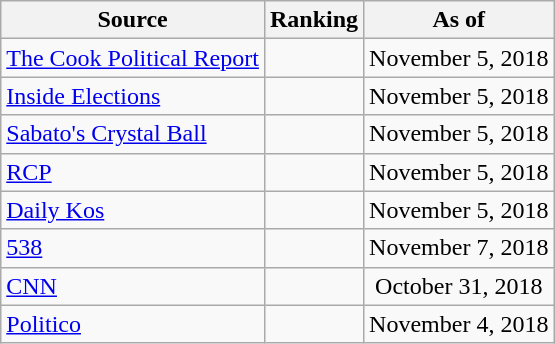<table class="wikitable" style="text-align:center">
<tr>
<th>Source</th>
<th>Ranking</th>
<th>As of</th>
</tr>
<tr>
<td align=left><a href='#'>The Cook Political Report</a></td>
<td></td>
<td>November 5, 2018</td>
</tr>
<tr>
<td align=left><a href='#'>Inside Elections</a></td>
<td></td>
<td>November 5, 2018</td>
</tr>
<tr>
<td align=left><a href='#'>Sabato's Crystal Ball</a></td>
<td></td>
<td>November 5, 2018</td>
</tr>
<tr>
<td align="left"><a href='#'>RCP</a></td>
<td></td>
<td>November 5, 2018</td>
</tr>
<tr>
<td align="left"><a href='#'>Daily Kos</a></td>
<td></td>
<td>November 5, 2018</td>
</tr>
<tr>
<td align="left"><a href='#'>538</a></td>
<td></td>
<td>November 7, 2018</td>
</tr>
<tr>
<td align="left"><a href='#'>CNN</a></td>
<td></td>
<td>October 31, 2018</td>
</tr>
<tr>
<td align="left"><a href='#'>Politico</a></td>
<td></td>
<td>November 4, 2018</td>
</tr>
</table>
